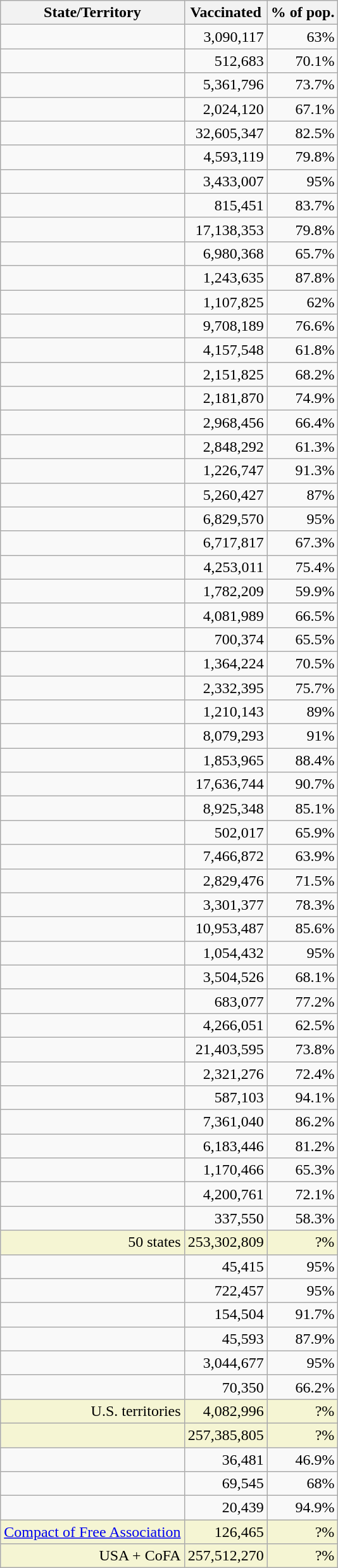<table class="wikitable sortable static-row-numbers" border=1 style=text-align:right>
<tr>
<th>State/Territory</th>
<th>Vaccinated</th>
<th>% of pop.</th>
</tr>
<tr>
<td style=text-align:left></td>
<td>3,090,117</td>
<td>63%</td>
</tr>
<tr>
<td style=text-align:left></td>
<td>512,683</td>
<td>70.1%</td>
</tr>
<tr>
<td style=text-align:left></td>
<td>5,361,796</td>
<td>73.7%</td>
</tr>
<tr>
<td style=text-align:left></td>
<td>2,024,120</td>
<td>67.1%</td>
</tr>
<tr>
<td style=text-align:left></td>
<td>32,605,347</td>
<td>82.5%</td>
</tr>
<tr>
<td style=text-align:left></td>
<td>4,593,119</td>
<td>79.8%</td>
</tr>
<tr>
<td style=text-align:left></td>
<td>3,433,007</td>
<td>95%</td>
</tr>
<tr>
<td style=text-align:left></td>
<td>815,451</td>
<td>83.7%</td>
</tr>
<tr>
<td style=text-align:left></td>
<td>17,138,353</td>
<td>79.8%</td>
</tr>
<tr>
<td style=text-align:left></td>
<td>6,980,368</td>
<td>65.7%</td>
</tr>
<tr>
<td style=text-align:left></td>
<td>1,243,635</td>
<td>87.8%</td>
</tr>
<tr>
<td style=text-align:left></td>
<td>1,107,825</td>
<td>62%</td>
</tr>
<tr>
<td style=text-align:left></td>
<td>9,708,189</td>
<td>76.6%</td>
</tr>
<tr>
<td style=text-align:left></td>
<td>4,157,548</td>
<td>61.8%</td>
</tr>
<tr>
<td style=text-align:left></td>
<td>2,151,825</td>
<td>68.2%</td>
</tr>
<tr>
<td style=text-align:left></td>
<td>2,181,870</td>
<td>74.9%</td>
</tr>
<tr>
<td style=text-align:left></td>
<td>2,968,456</td>
<td>66.4%</td>
</tr>
<tr>
<td style=text-align:left></td>
<td>2,848,292</td>
<td>61.3%</td>
</tr>
<tr>
<td style=text-align:left></td>
<td>1,226,747</td>
<td>91.3%</td>
</tr>
<tr>
<td style=text-align:left></td>
<td>5,260,427</td>
<td>87%</td>
</tr>
<tr>
<td style=text-align:left></td>
<td>6,829,570</td>
<td>95%</td>
</tr>
<tr>
<td style=text-align:left></td>
<td>6,717,817</td>
<td>67.3%</td>
</tr>
<tr>
<td style=text-align:left></td>
<td>4,253,011</td>
<td>75.4%</td>
</tr>
<tr>
<td style=text-align:left></td>
<td>1,782,209</td>
<td>59.9%</td>
</tr>
<tr>
<td style=text-align:left></td>
<td>4,081,989</td>
<td>66.5%</td>
</tr>
<tr>
<td style=text-align:left></td>
<td>700,374</td>
<td>65.5%</td>
</tr>
<tr>
<td style=text-align:left></td>
<td>1,364,224</td>
<td>70.5%</td>
</tr>
<tr>
<td style=text-align:left></td>
<td>2,332,395</td>
<td>75.7%</td>
</tr>
<tr>
<td style=text-align:left></td>
<td>1,210,143</td>
<td>89%</td>
</tr>
<tr>
<td style=text-align:left></td>
<td>8,079,293</td>
<td>91%</td>
</tr>
<tr>
<td style=text-align:left></td>
<td>1,853,965</td>
<td>88.4%</td>
</tr>
<tr>
<td style=text-align:left></td>
<td>17,636,744</td>
<td>90.7%</td>
</tr>
<tr>
<td style=text-align:left></td>
<td>8,925,348</td>
<td>85.1%</td>
</tr>
<tr>
<td style=text-align:left></td>
<td>502,017</td>
<td>65.9%</td>
</tr>
<tr>
<td style=text-align:left></td>
<td>7,466,872</td>
<td>63.9%</td>
</tr>
<tr>
<td style=text-align:left></td>
<td>2,829,476</td>
<td>71.5%</td>
</tr>
<tr>
<td style=text-align:left></td>
<td>3,301,377</td>
<td>78.3%</td>
</tr>
<tr>
<td style=text-align:left></td>
<td>10,953,487</td>
<td>85.6%</td>
</tr>
<tr>
<td style=text-align:left></td>
<td>1,054,432</td>
<td>95%</td>
</tr>
<tr>
<td style=text-align:left></td>
<td>3,504,526</td>
<td>68.1%</td>
</tr>
<tr>
<td style=text-align:left></td>
<td>683,077</td>
<td>77.2%</td>
</tr>
<tr>
<td style=text-align:left></td>
<td>4,266,051</td>
<td>62.5%</td>
</tr>
<tr>
<td style=text-align:left></td>
<td>21,403,595</td>
<td>73.8%</td>
</tr>
<tr>
<td style=text-align:left></td>
<td>2,321,276</td>
<td>72.4%</td>
</tr>
<tr>
<td style=text-align:left></td>
<td>587,103</td>
<td>94.1%</td>
</tr>
<tr>
<td style=text-align:left></td>
<td>7,361,040</td>
<td>86.2%</td>
</tr>
<tr>
<td style=text-align:left></td>
<td>6,183,446</td>
<td>81.2%</td>
</tr>
<tr>
<td style=text-align:left></td>
<td>1,170,466</td>
<td>65.3%</td>
</tr>
<tr>
<td style=text-align:left></td>
<td>4,200,761</td>
<td>72.1%</td>
</tr>
<tr>
<td style=text-align:left></td>
<td>337,550</td>
<td>58.3%</td>
</tr>
<tr style="background:#f5f5d3;">
<td>50 states</td>
<td>253,302,809</td>
<td>?%</td>
</tr>
<tr>
<td style=text-align:left></td>
<td>45,415</td>
<td>95%</td>
</tr>
<tr>
<td style=text-align:left></td>
<td>722,457</td>
<td>95%</td>
</tr>
<tr>
<td style=text-align:left></td>
<td>154,504</td>
<td>91.7%</td>
</tr>
<tr>
<td style=text-align:left></td>
<td>45,593</td>
<td>87.9%</td>
</tr>
<tr>
<td style=text-align:left></td>
<td>3,044,677</td>
<td>95%</td>
</tr>
<tr>
<td style=text-align:left></td>
<td>70,350</td>
<td>66.2%</td>
</tr>
<tr style="background:#f5f5d3;">
<td>U.S. territories</td>
<td>4,082,996</td>
<td>?%</td>
</tr>
<tr style="background:#f5f5d3;">
<td style=text-align:left></td>
<td>257,385,805</td>
<td>?%</td>
</tr>
<tr>
<td style=text-align:left></td>
<td>36,481</td>
<td>46.9%</td>
</tr>
<tr>
<td style=text-align:left></td>
<td>69,545</td>
<td>68%</td>
</tr>
<tr>
<td style=text-align:left></td>
<td>20,439</td>
<td>94.9%</td>
</tr>
<tr style="background:#f5f5d3;">
<td><a href='#'>Compact of Free Association</a></td>
<td>126,465</td>
<td>?%</td>
</tr>
<tr style="background:#f5f5d3;">
<td>USA + CoFA</td>
<td>257,512,270</td>
<td>?%</td>
</tr>
</table>
